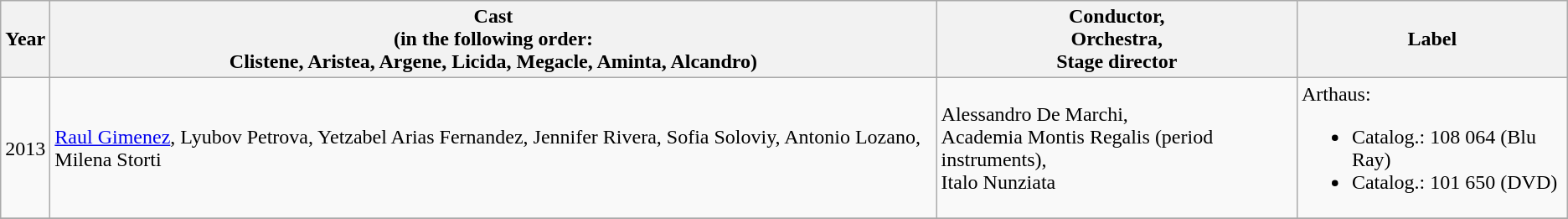<table class="wikitable">
<tr>
<th>Year</th>
<th>Cast<br>(in the following order:<br>Clistene, Aristea, Argene, Licida, Megacle, Aminta, Alcandro)</th>
<th>Conductor,<br>Orchestra,<br>Stage director</th>
<th>Label</th>
</tr>
<tr Jes>
<td>2013</td>
<td><a href='#'>Raul Gimenez</a>, Lyubov Petrova, Yetzabel Arias Fernandez, Jennifer Rivera, Sofia Soloviy, Antonio Lozano, Milena Storti</td>
<td>Alessandro De Marchi,<br>Academia Montis Regalis (period instruments),<br>Italo Nunziata</td>
<td>Arthaus:<br><ul><li>Catalog.: 108 064 (Blu Ray)</li><li>Catalog.: 101 650 (DVD)</li></ul></td>
</tr>
<tr>
</tr>
</table>
